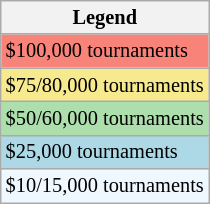<table class="wikitable" style="font-size:85%;">
<tr>
<th>Legend</th>
</tr>
<tr style="background:#f88379;">
<td>$100,000 tournaments</td>
</tr>
<tr style="background:#f7e98e;">
<td>$75/80,000 tournaments</td>
</tr>
<tr style="background:#addfad;">
<td>$50/60,000 tournaments</td>
</tr>
<tr style="background:lightblue;">
<td>$25,000 tournaments</td>
</tr>
<tr style="background:#f0f8ff;">
<td>$10/15,000 tournaments</td>
</tr>
</table>
